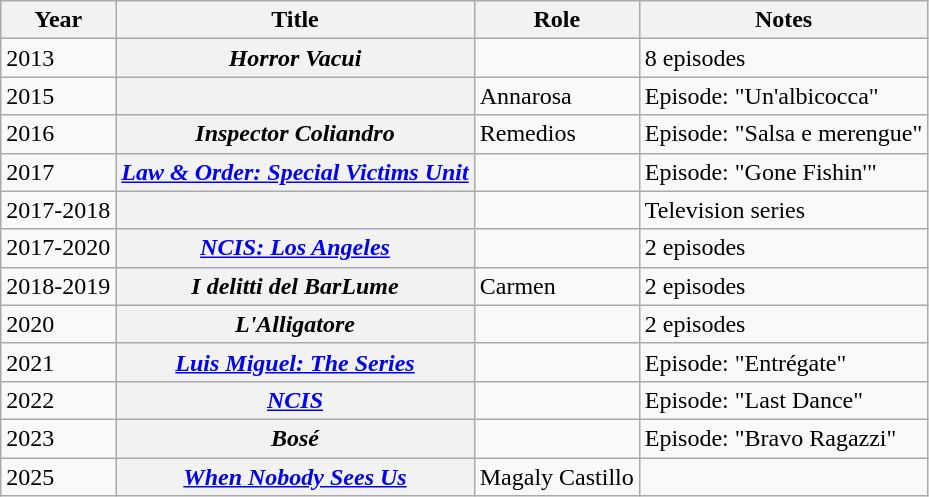<table class="wikitable plainrowheaders sortable" style="margin-right: 0;">
<tr>
<th scope="col">Year</th>
<th scope="col">Title</th>
<th scope="col">Role</th>
<th scope="col" class="unsortable">Notes</th>
</tr>
<tr>
<td>2013</td>
<th scope="row"><em>Horror Vacui</em></th>
<td></td>
<td>8 episodes</td>
</tr>
<tr>
<td>2015</td>
<th scope="row"><em></em></th>
<td>Annarosa</td>
<td>Episode: "Un'albicocca"</td>
</tr>
<tr>
<td>2016</td>
<th scope="row"><em>Inspector Coliandro</em></th>
<td>Remedios</td>
<td>Episode: "Salsa e merengue"</td>
</tr>
<tr>
<td>2017</td>
<th scope="row"><em><a href='#'>Law & Order: Special Victims Unit</a></em></th>
<td></td>
<td>Episode: "Gone Fishin'"</td>
</tr>
<tr>
<td>2017-2018</td>
<th scope="row"><em></em></th>
<td></td>
<td>Television series</td>
</tr>
<tr>
<td>2017-2020</td>
<th scope="row"><em><a href='#'>NCIS: Los Angeles</a></em></th>
<td></td>
<td>2 episodes</td>
</tr>
<tr>
<td>2018-2019</td>
<th scope="row"><em>I delitti del BarLume</em></th>
<td>Carmen</td>
<td>2 episodes</td>
</tr>
<tr>
<td>2020</td>
<th scope="row"><em>L'Alligatore</em></th>
<td></td>
<td>2 episodes</td>
</tr>
<tr>
<td>2021</td>
<th scope="row"><em><a href='#'>Luis Miguel: The Series</a></em></th>
<td></td>
<td>Episode: "Entrégate"</td>
</tr>
<tr>
<td>2022</td>
<th scope="row"><em><a href='#'>NCIS</a></em></th>
<td></td>
<td>Episode: "Last Dance"</td>
</tr>
<tr>
<td>2023</td>
<th scope="row"><em>Bosé</em></th>
<td></td>
<td>Episode: "Bravo Ragazzi"</td>
</tr>
<tr>
<td>2025</td>
<th scope="row"><em><a href='#'>When Nobody Sees Us</a></em></th>
<td>Magaly Castillo</td>
<td></td>
</tr>
</table>
